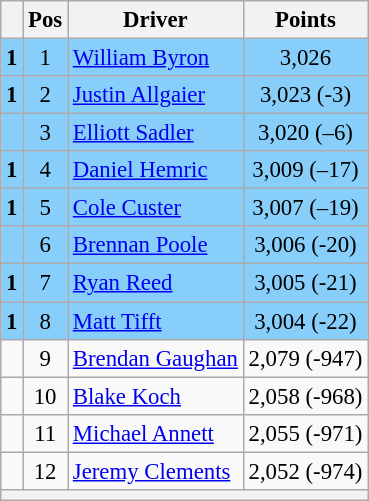<table class="wikitable" style="font-size: 95%;">
<tr>
<th></th>
<th>Pos</th>
<th>Driver</th>
<th>Points</th>
</tr>
<tr style="background:#87CEFA;">
<td align="left"> <strong>1</strong></td>
<td style="text-align:center;">1</td>
<td><a href='#'>William Byron</a></td>
<td style="text-align:center;">3,026</td>
</tr>
<tr style="background:#87CEFA;">
<td align="left"> <strong>1</strong></td>
<td style="text-align:center;">2</td>
<td><a href='#'>Justin Allgaier</a></td>
<td style="text-align:center;">3,023 (-3)</td>
</tr>
<tr style="background:#87CEFA;">
<td align="left"></td>
<td style="text-align:center;">3</td>
<td><a href='#'>Elliott Sadler</a></td>
<td style="text-align:center;">3,020 (–6)</td>
</tr>
<tr style="background:#87CEFA;">
<td align="left">  <strong>1</strong></td>
<td style="text-align:center;">4</td>
<td><a href='#'>Daniel Hemric</a></td>
<td style="text-align:center;">3,009 (–17)</td>
</tr>
<tr style="background:#87CEFA;">
<td align="left"> <strong>1</strong></td>
<td style="text-align:center;">5</td>
<td><a href='#'>Cole Custer</a></td>
<td style="text-align:center;">3,007 (–19)</td>
</tr>
<tr style="background:#87CEFA;">
<td align="left"></td>
<td style="text-align:center;">6</td>
<td><a href='#'>Brennan Poole</a></td>
<td style="text-align:center;">3,006 (-20)</td>
</tr>
<tr style="background:#87CEFA;">
<td align="left"> <strong>1</strong></td>
<td style="text-align:center;">7</td>
<td><a href='#'>Ryan Reed</a></td>
<td style="text-align:center;">3,005 (-21)</td>
</tr>
<tr style="background:#87CEFA;">
<td align="left"> <strong>1</strong></td>
<td style="text-align:center;">8</td>
<td><a href='#'>Matt Tifft</a></td>
<td style="text-align:center;">3,004 (-22)</td>
</tr>
<tr>
<td align="left"></td>
<td style="text-align:center;">9</td>
<td><a href='#'>Brendan Gaughan</a></td>
<td style="text-align:center;">2,079 (-947)</td>
</tr>
<tr>
<td align="left"></td>
<td style="text-align:center;">10</td>
<td><a href='#'>Blake Koch</a></td>
<td style="text-align:center;">2,058 (-968)</td>
</tr>
<tr>
<td align="left"></td>
<td style="text-align:center;">11</td>
<td><a href='#'>Michael Annett</a></td>
<td style="text-align:center;">2,055 (-971)</td>
</tr>
<tr>
<td align="left"></td>
<td style="text-align:center;">12</td>
<td><a href='#'>Jeremy Clements</a></td>
<td style="text-align:center;">2,052 (-974)</td>
</tr>
<tr class="sortbottom">
<th colspan="9"></th>
</tr>
</table>
